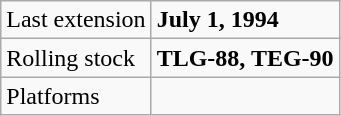<table class="wikitable left">
<tr>
<td>Last extension</td>
<td><strong>July 1, 1994</strong></td>
</tr>
<tr>
<td>Rolling stock</td>
<td><strong>TLG-88, TEG-90</strong></td>
</tr>
<tr>
<td>Platforms</td>
<td><strong></strong></td>
</tr>
</table>
